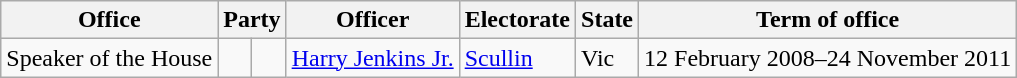<table class="wikitable">
<tr>
<th>Office</th>
<th colspan="2">Party</th>
<th>Officer</th>
<th>Electorate</th>
<th>State</th>
<th>Term of office</th>
</tr>
<tr>
<td>Speaker of the House</td>
<td></td>
<td></td>
<td><a href='#'>Harry Jenkins Jr.</a></td>
<td><a href='#'>Scullin</a></td>
<td>Vic</td>
<td>12 February 2008–24 November 2011</td>
</tr>
</table>
